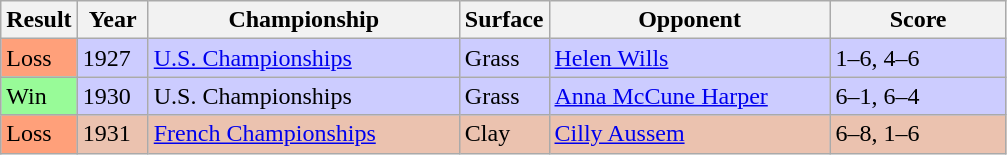<table class="sortable wikitable">
<tr>
<th style="width:40px">Result</th>
<th style="width:40px">Year</th>
<th style="width:200px">Championship</th>
<th style="width:50px">Surface</th>
<th style="width:180px">Opponent</th>
<th style="width:110px" class="unsortable">Score</th>
</tr>
<tr bgcolor="#CCCCFF">
<td style="background:#ffa07a;">Loss</td>
<td>1927</td>
<td><a href='#'>U.S. Championships</a></td>
<td>Grass</td>
<td> <a href='#'>Helen Wills</a></td>
<td>1–6, 4–6</td>
</tr>
<tr bgcolor="#CCCCFF">
<td style="background:#98fb98;">Win</td>
<td>1930</td>
<td>U.S. Championships</td>
<td>Grass</td>
<td> <a href='#'>Anna McCune Harper</a></td>
<td>6–1, 6–4</td>
</tr>
<tr bgcolor="#EBC2AF">
<td style="background:#ffa07a;">Loss</td>
<td>1931</td>
<td><a href='#'>French Championships</a></td>
<td>Clay</td>
<td> <a href='#'>Cilly Aussem</a></td>
<td>6–8, 1–6</td>
</tr>
</table>
